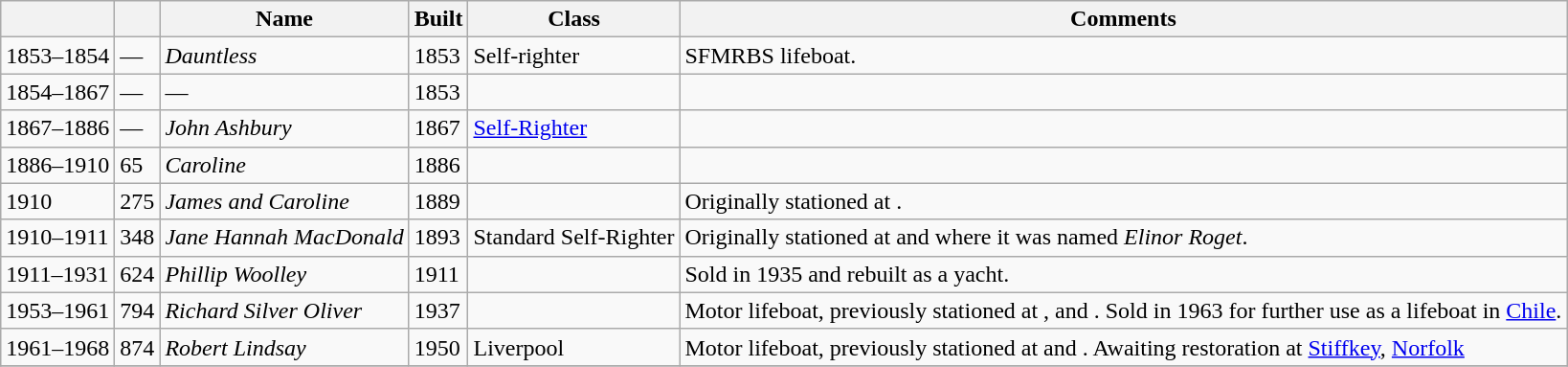<table class="wikitable sortable">
<tr>
<th></th>
<th></th>
<th>Name</th>
<th>Built</th>
<th>Class</th>
<th class=unsortable>Comments</th>
</tr>
<tr>
<td>1853–1854</td>
<td>—</td>
<td><em>Dauntless</em></td>
<td>1853</td>
<td>Self-righter</td>
<td>SFMRBS lifeboat. </td>
</tr>
<tr>
<td>1854–1867</td>
<td>—</td>
<td>—</td>
<td>1853</td>
<td></td>
<td></td>
</tr>
<tr>
<td>1867–1886</td>
<td>—</td>
<td><em>John Ashbury</em></td>
<td>1867</td>
<td><a href='#'>Self-Righter</a></td>
<td></td>
</tr>
<tr>
<td>1886–1910</td>
<td>65</td>
<td><em>Caroline</em></td>
<td>1886</td>
<td></td>
<td></td>
</tr>
<tr>
<td>1910</td>
<td>275</td>
<td><em>James and Caroline</em></td>
<td>1889</td>
<td></td>
<td>Originally stationed at .</td>
</tr>
<tr>
<td>1910–1911</td>
<td>348</td>
<td><em>Jane Hannah MacDonald</em></td>
<td>1893</td>
<td>Standard Self-Righter</td>
<td>Originally stationed at  and  where it was named <em>Elinor Roget</em>.</td>
</tr>
<tr>
<td>1911–1931</td>
<td>624</td>
<td><em>Phillip Woolley</em></td>
<td>1911</td>
<td></td>
<td>Sold in 1935 and rebuilt as a yacht.</td>
</tr>
<tr>
<td>1953–1961</td>
<td>794</td>
<td><em>Richard Silver Oliver</em></td>
<td>1937</td>
<td></td>
<td>Motor lifeboat, previously stationed at ,  and . Sold in 1963 for further use as a lifeboat in <a href='#'>Chile</a>.</td>
</tr>
<tr>
<td>1961–1968</td>
<td>874</td>
<td><em>Robert Lindsay</em></td>
<td>1950</td>
<td>Liverpool</td>
<td>Motor lifeboat, previously stationed at  and . Awaiting restoration at <a href='#'>Stiffkey</a>, <a href='#'>Norfolk</a></td>
</tr>
<tr>
</tr>
</table>
